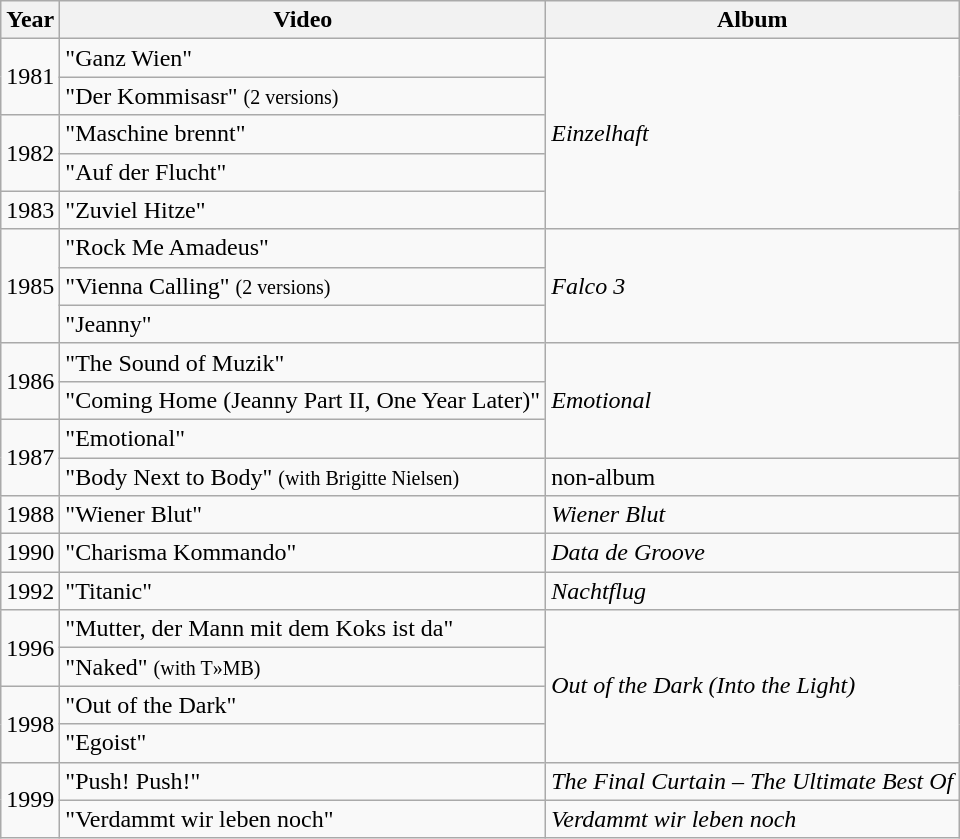<table class="wikitable">
<tr>
<th>Year</th>
<th>Video</th>
<th>Album</th>
</tr>
<tr>
<td rowspan="2">1981</td>
<td>"Ganz Wien"</td>
<td rowspan="5"><em>Einzelhaft</em></td>
</tr>
<tr>
<td>"Der Kommisasr" <small>(2 versions)</small></td>
</tr>
<tr>
<td rowspan="2">1982</td>
<td>"Maschine brennt"</td>
</tr>
<tr>
<td>"Auf der Flucht"</td>
</tr>
<tr>
<td>1983</td>
<td>"Zuviel Hitze"</td>
</tr>
<tr>
<td rowspan="3">1985</td>
<td>"Rock Me Amadeus"</td>
<td rowspan="3"><em>Falco 3</em></td>
</tr>
<tr>
<td>"Vienna Calling" <small>(2 versions)</small></td>
</tr>
<tr>
<td>"Jeanny"</td>
</tr>
<tr>
<td rowspan="2">1986</td>
<td>"The Sound of Muzik"</td>
<td rowspan="3"><em>Emotional</em></td>
</tr>
<tr>
<td>"Coming Home (Jeanny Part II, One Year Later)"</td>
</tr>
<tr>
<td rowspan="2">1987</td>
<td>"Emotional"</td>
</tr>
<tr>
<td>"Body Next to Body" <small>(with Brigitte Nielsen)</small></td>
<td>non-album</td>
</tr>
<tr>
<td>1988</td>
<td>"Wiener Blut"</td>
<td><em>Wiener Blut</em></td>
</tr>
<tr>
<td>1990</td>
<td>"Charisma Kommando"</td>
<td><em>Data de Groove</em></td>
</tr>
<tr>
<td>1992</td>
<td>"Titanic"</td>
<td><em>Nachtflug</em></td>
</tr>
<tr>
<td rowspan="2">1996</td>
<td>"Mutter, der Mann mit dem Koks ist da"</td>
<td rowspan="4"><em>Out of the Dark (Into the Light)</em></td>
</tr>
<tr>
<td>"Naked" <small>(with T»MB)</small></td>
</tr>
<tr>
<td rowspan="2">1998</td>
<td>"Out of the Dark"</td>
</tr>
<tr>
<td>"Egoist"</td>
</tr>
<tr>
<td rowspan="2">1999</td>
<td>"Push! Push!"</td>
<td><em>The Final Curtain – The Ultimate Best Of</em></td>
</tr>
<tr>
<td>"Verdammt wir leben noch"</td>
<td><em>Verdammt wir leben noch</em></td>
</tr>
</table>
